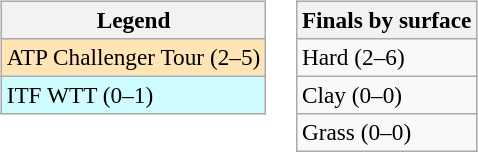<table>
<tr valign=top>
<td><br><table class="wikitable" style=font-size:97%>
<tr>
<th>Legend</th>
</tr>
<tr style="background:moccasin;">
<td>ATP Challenger Tour (2–5)</td>
</tr>
<tr style="background:#cffcff;">
<td>ITF WTT (0–1)</td>
</tr>
</table>
</td>
<td><br><table class="wikitable" style=font-size:97%>
<tr>
<th>Finals by surface</th>
</tr>
<tr>
<td>Hard (2–6)</td>
</tr>
<tr>
<td>Clay (0–0)</td>
</tr>
<tr>
<td>Grass (0–0)</td>
</tr>
</table>
</td>
</tr>
</table>
